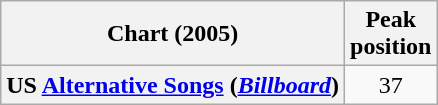<table class="wikitable plainrowheaders">
<tr>
<th>Chart (2005)</th>
<th>Peak<br>position</th>
</tr>
<tr>
<th scope="row">US <a href='#'>Alternative Songs</a> (<em><a href='#'>Billboard</a></em>)</th>
<td style="text-align:center;">37</td>
</tr>
</table>
